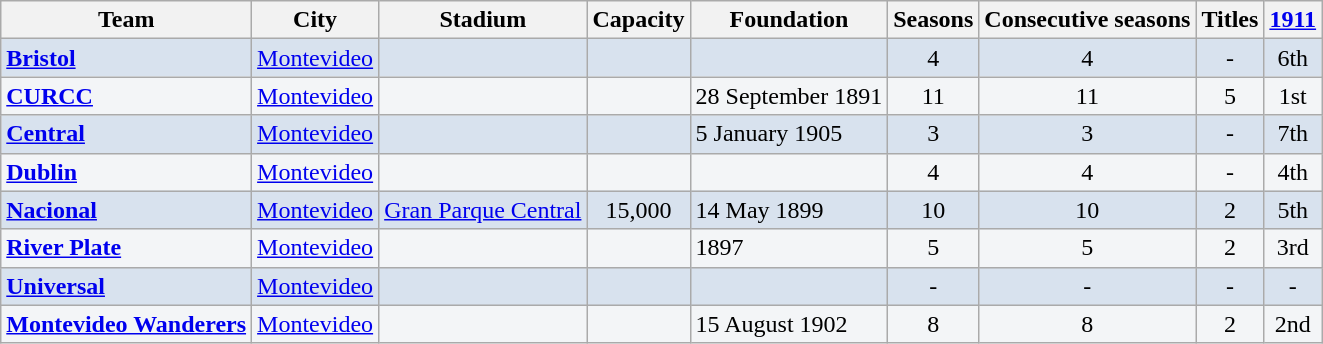<table class="wikitable">
<tr>
<th>Team</th>
<th>City</th>
<th>Stadium</th>
<th>Capacity</th>
<th>Foundation</th>
<th>Seasons</th>
<th>Consecutive seasons</th>
<th>Titles</th>
<th><a href='#'>1911</a></th>
</tr>
<tr bgcolor=#D8E2EE>
<td> <strong><a href='#'>Bristol</a></strong></td>
<td> <a href='#'>Montevideo</a></td>
<td></td>
<td align=center></td>
<td></td>
<td align=center>4</td>
<td align=center>4</td>
<td align=center>-</td>
<td align=center>6th</td>
</tr>
<tr bgcolor=#F3F5F7>
<td> <strong><a href='#'>CURCC</a></strong></td>
<td> <a href='#'>Montevideo</a></td>
<td></td>
<td align=center></td>
<td>28 September 1891</td>
<td align=center>11</td>
<td align=center>11</td>
<td align=center>5</td>
<td align=center>1st</td>
</tr>
<tr bgcolor=#D8E2EE>
<td> <strong><a href='#'>Central</a></strong></td>
<td> <a href='#'>Montevideo</a></td>
<td></td>
<td align=center></td>
<td>5 January 1905</td>
<td align=center>3</td>
<td align=center>3</td>
<td align=center>-</td>
<td align=center>7th</td>
</tr>
<tr bgcolor=#F3F5F7>
<td> <strong><a href='#'>Dublin</a></strong></td>
<td> <a href='#'>Montevideo</a></td>
<td></td>
<td align=center></td>
<td></td>
<td align=center>4</td>
<td align=center>4</td>
<td align=center>-</td>
<td align=center>4th</td>
</tr>
<tr bgcolor=#D8E2EE>
<td> <strong><a href='#'>Nacional</a></strong></td>
<td> <a href='#'>Montevideo</a></td>
<td><a href='#'>Gran Parque Central</a></td>
<td align=center>15,000</td>
<td>14 May 1899</td>
<td align=center>10</td>
<td align=center>10</td>
<td align=center>2</td>
<td align=center>5th</td>
</tr>
<tr bgcolor=#F3F5F7>
<td> <strong><a href='#'>River Plate</a></strong></td>
<td> <a href='#'>Montevideo</a></td>
<td></td>
<td align=center></td>
<td>1897</td>
<td align=center>5</td>
<td align=center>5</td>
<td align=center>2</td>
<td align=center>3rd</td>
</tr>
<tr bgcolor=#D8E2EE>
<td> <strong><a href='#'>Universal</a></strong></td>
<td> <a href='#'>Montevideo</a></td>
<td></td>
<td align=center></td>
<td></td>
<td align=center>-</td>
<td align=center>-</td>
<td align=center>-</td>
<td align=center>-</td>
</tr>
<tr bgcolor=#F3F5F7>
<td> <strong><a href='#'>Montevideo Wanderers</a></strong></td>
<td> <a href='#'>Montevideo</a></td>
<td></td>
<td align=center></td>
<td>15 August 1902</td>
<td align=center>8</td>
<td align=center>8</td>
<td align=center>2</td>
<td align=center>2nd</td>
</tr>
</table>
